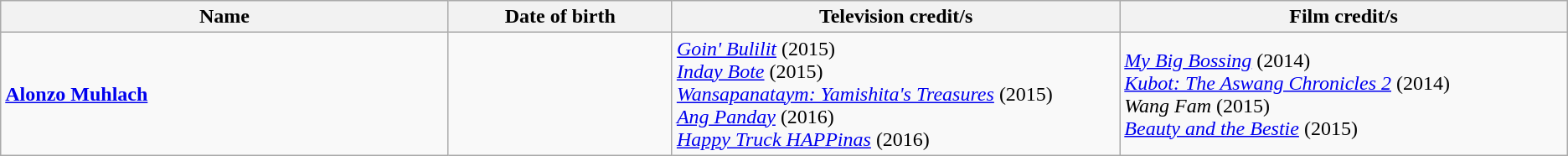<table class="wikitable">
<tr>
<th style="width:20%;">Name</th>
<th style="width:10%;">Date of birth</th>
<th style="width:20%;">Television credit/s</th>
<th style="width:20%;">Film credit/s</th>
</tr>
<tr>
<td><strong><a href='#'>Alonzo Muhlach</a></strong></td>
<td></td>
<td><em><a href='#'>Goin' Bulilit</a></em> (2015)<br><em><a href='#'>Inday Bote</a></em> (2015)<br><em><a href='#'>Wansapanataym: Yamishita's Treasures</a></em> (2015)<br><em><a href='#'>Ang Panday</a></em> (2016) <br><em><a href='#'>Happy Truck HAPPinas</a></em> (2016)</td>
<td><em><a href='#'>My Big Bossing</a></em> (2014)<br><em><a href='#'>Kubot: The Aswang Chronicles 2</a></em> (2014)<br><em>Wang Fam</em> (2015)<br><em><a href='#'>Beauty and the Bestie</a></em> (2015)</td>
</tr>
</table>
